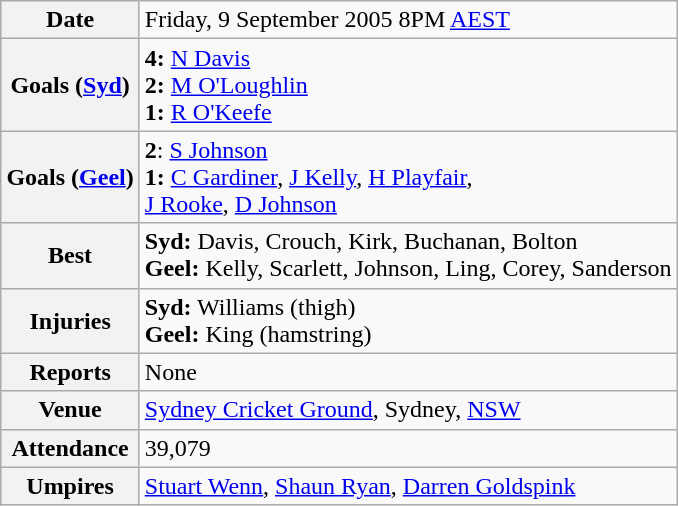<table class="wikitable" style="margin:1em auto;">
<tr>
<th>Date</th>
<td>Friday, 9 September 2005 8PM <a href='#'>AEST</a></td>
</tr>
<tr>
<th>Goals (<a href='#'>Syd</a>)</th>
<td><strong>4:</strong> <a href='#'>N Davis</a><br><strong>2:</strong> <a href='#'>M O'Loughlin</a><br><strong>1:</strong> <a href='#'>R O'Keefe</a></td>
</tr>
<tr>
<th>Goals (<a href='#'>Geel</a>)</th>
<td><strong>2</strong>: <a href='#'>S Johnson</a><br><strong>1:</strong> <a href='#'>C Gardiner</a>, <a href='#'>J Kelly</a>, <a href='#'>H Playfair</a>,<br><a href='#'>J Rooke</a>, <a href='#'>D Johnson</a></td>
</tr>
<tr>
<th>Best</th>
<td><strong>Syd:</strong> Davis, Crouch, Kirk, Buchanan, Bolton<br><strong>Geel:</strong> Kelly, Scarlett, Johnson, Ling, Corey, Sanderson</td>
</tr>
<tr>
<th>Injuries</th>
<td><strong>Syd:</strong> Williams (thigh)<br><strong>Geel:</strong> King (hamstring)</td>
</tr>
<tr>
<th>Reports</th>
<td>None</td>
</tr>
<tr>
<th>Venue</th>
<td><a href='#'>Sydney Cricket Ground</a>, Sydney, <a href='#'>NSW</a></td>
</tr>
<tr>
<th>Attendance</th>
<td>39,079</td>
</tr>
<tr>
<th>Umpires</th>
<td><a href='#'>Stuart Wenn</a>, <a href='#'>Shaun Ryan</a>, <a href='#'>Darren Goldspink</a></td>
</tr>
</table>
